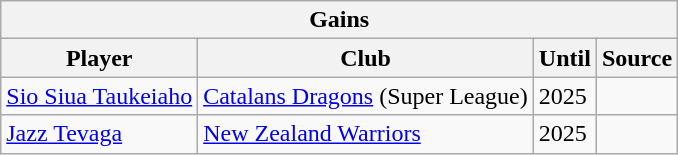<table class="wikitable">
<tr>
<th colspan="4">Gains</th>
</tr>
<tr>
<th>Player</th>
<th>Club</th>
<th>Until</th>
<th>Source</th>
</tr>
<tr>
<td><a href='#'>Sio Siua Taukeiaho</a></td>
<td> <a href='#'>Catalans Dragons</a> (Super League)</td>
<td>2025</td>
<td></td>
</tr>
<tr>
<td><a href='#'>Jazz Tevaga</a></td>
<td> <a href='#'>New Zealand Warriors</a></td>
<td>2025</td>
<td></td>
</tr>
</table>
